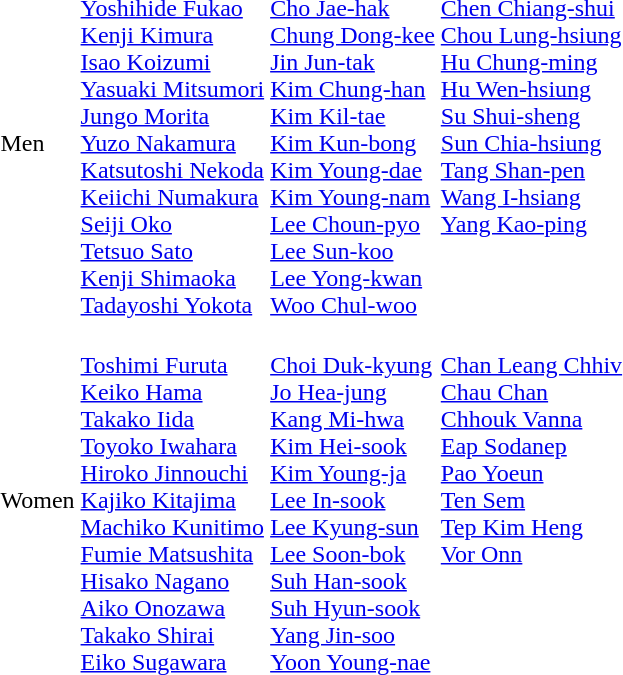<table>
<tr>
<td>Men<br></td>
<td><br><a href='#'>Yoshihide Fukao</a><br><a href='#'>Kenji Kimura</a><br><a href='#'>Isao Koizumi</a><br><a href='#'>Yasuaki Mitsumori</a><br><a href='#'>Jungo Morita</a><br><a href='#'>Yuzo Nakamura</a><br><a href='#'>Katsutoshi Nekoda</a><br><a href='#'>Keiichi Numakura</a><br><a href='#'>Seiji Oko</a><br><a href='#'>Tetsuo Sato</a><br><a href='#'>Kenji Shimaoka</a><br><a href='#'>Tadayoshi Yokota</a></td>
<td><br><a href='#'>Cho Jae-hak</a><br><a href='#'>Chung Dong-kee</a><br><a href='#'>Jin Jun-tak</a><br><a href='#'>Kim Chung-han</a><br><a href='#'>Kim Kil-tae</a><br><a href='#'>Kim Kun-bong</a><br><a href='#'>Kim Young-dae</a><br><a href='#'>Kim Young-nam</a><br><a href='#'>Lee Choun-pyo</a><br><a href='#'>Lee Sun-koo</a><br><a href='#'>Lee Yong-kwan</a><br><a href='#'>Woo Chul-woo</a></td>
<td valign=top><br><a href='#'>Chen Chiang-shui</a><br><a href='#'>Chou Lung-hsiung</a><br><a href='#'>Hu Chung-ming</a><br><a href='#'>Hu Wen-hsiung</a><br><a href='#'>Su Shui-sheng</a><br><a href='#'>Sun Chia-hsiung</a><br><a href='#'>Tang Shan-pen</a><br><a href='#'>Wang I-hsiang</a><br><a href='#'>Yang Kao-ping</a></td>
</tr>
<tr>
<td>Women<br></td>
<td><br><a href='#'>Toshimi Furuta</a><br><a href='#'>Keiko Hama</a><br><a href='#'>Takako Iida</a><br><a href='#'>Toyoko Iwahara</a><br><a href='#'>Hiroko Jinnouchi</a><br><a href='#'>Kajiko Kitajima</a><br><a href='#'>Machiko Kunitimo</a><br><a href='#'>Fumie Matsushita</a><br><a href='#'>Hisako Nagano</a><br><a href='#'>Aiko Onozawa</a><br><a href='#'>Takako Shirai</a><br><a href='#'>Eiko Sugawara</a></td>
<td><br><a href='#'>Choi Duk-kyung</a><br><a href='#'>Jo Hea-jung</a><br><a href='#'>Kang Mi-hwa</a><br><a href='#'>Kim Hei-sook</a><br><a href='#'>Kim Young-ja</a><br><a href='#'>Lee In-sook</a><br><a href='#'>Lee Kyung-sun</a><br><a href='#'>Lee Soon-bok</a><br><a href='#'>Suh Han-sook</a><br><a href='#'>Suh Hyun-sook</a><br><a href='#'>Yang Jin-soo</a><br><a href='#'>Yoon Young-nae</a></td>
<td valign=top><br><a href='#'>Chan Leang Chhiv</a><br><a href='#'>Chau Chan</a><br><a href='#'>Chhouk Vanna</a><br><a href='#'>Eap Sodanep</a><br><a href='#'>Pao Yoeun</a><br><a href='#'>Ten Sem</a><br><a href='#'>Tep Kim Heng</a><br><a href='#'>Vor Onn</a></td>
</tr>
</table>
